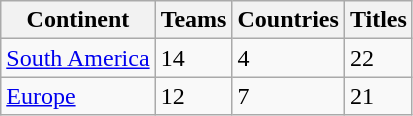<table class="wikitable">
<tr>
<th>Continent</th>
<th>Teams</th>
<th>Countries</th>
<th>Titles</th>
</tr>
<tr>
<td><a href='#'>South America</a></td>
<td>14</td>
<td>4</td>
<td>22</td>
</tr>
<tr>
<td><a href='#'>Europe</a></td>
<td>12</td>
<td>7</td>
<td>21</td>
</tr>
</table>
